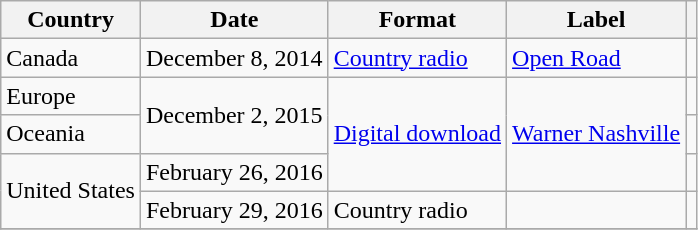<table class="wikitable">
<tr>
<th>Country</th>
<th>Date</th>
<th>Format</th>
<th>Label</th>
<th></th>
</tr>
<tr>
<td>Canada</td>
<td>December 8, 2014</td>
<td><a href='#'>Country radio</a></td>
<td><a href='#'>Open Road</a></td>
<td></td>
</tr>
<tr>
<td>Europe</td>
<td rowspan="2">December 2, 2015</td>
<td rowspan="3"><a href='#'>Digital download</a></td>
<td rowspan="3"><a href='#'>Warner Nashville</a></td>
<td></td>
</tr>
<tr>
<td>Oceania</td>
<td></td>
</tr>
<tr>
<td rowspan="2">United States</td>
<td>February 26, 2016</td>
<td></td>
</tr>
<tr>
<td>February 29, 2016</td>
<td>Country radio</td>
<td></td>
<td></td>
</tr>
<tr>
</tr>
</table>
